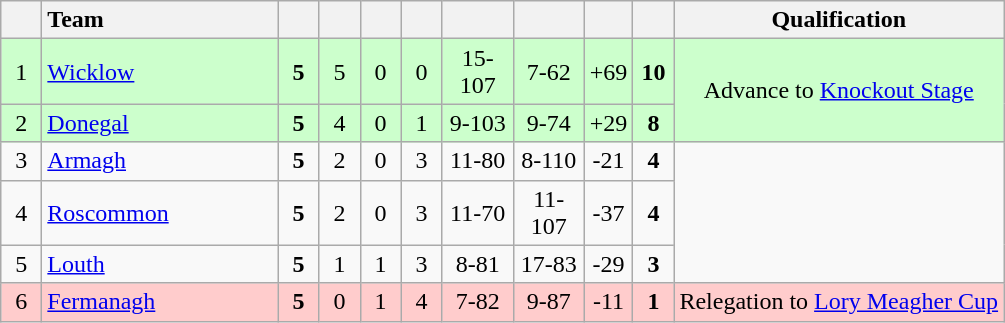<table class="wikitable" style="text-align:center">
<tr>
<th width="20"></th>
<th width="150" style="text-align:left;">Team</th>
<th width="20"></th>
<th width="20"></th>
<th width="20"></th>
<th width="20"></th>
<th width="40"></th>
<th width="40"></th>
<th width="20"></th>
<th width="20"></th>
<th>Qualification</th>
</tr>
<tr style="background:#ccffcc">
<td>1</td>
<td style="text-align:left"> <a href='#'>Wicklow</a></td>
<td><strong>5</strong></td>
<td>5</td>
<td>0</td>
<td>0</td>
<td>15-107</td>
<td>7-62</td>
<td>+69</td>
<td><strong>10</strong></td>
<td rowspan="2">Advance to <a href='#'>Knockout Stage</a></td>
</tr>
<tr style="background:#ccffcc">
<td>2</td>
<td style="text-align:left"> <a href='#'>Donegal</a></td>
<td><strong>5</strong></td>
<td>4</td>
<td>0</td>
<td>1</td>
<td>9-103</td>
<td>9-74</td>
<td>+29</td>
<td><strong>8</strong></td>
</tr>
<tr>
<td>3</td>
<td style="text-align:left"> <a href='#'>Armagh</a></td>
<td><strong>5</strong></td>
<td>2</td>
<td>0</td>
<td>3</td>
<td>11-80</td>
<td>8-110</td>
<td>-21</td>
<td><strong>4</strong></td>
<td rowspan="3"></td>
</tr>
<tr>
<td>4</td>
<td style="text-align:left"> <a href='#'>Roscommon</a></td>
<td><strong>5</strong></td>
<td>2</td>
<td>0</td>
<td>3</td>
<td>11-70</td>
<td>11-107</td>
<td>-37</td>
<td><strong>4</strong></td>
</tr>
<tr>
<td>5</td>
<td style="text-align:left"> <a href='#'>Louth</a></td>
<td><strong>5</strong></td>
<td>1</td>
<td>1</td>
<td>3</td>
<td>8-81</td>
<td>17-83</td>
<td>-29</td>
<td><strong>3</strong></td>
</tr>
<tr style="background:#ffcccc">
<td>6</td>
<td style="text-align:left"> <a href='#'>Fermanagh</a></td>
<td><strong>5</strong></td>
<td>0</td>
<td>1</td>
<td>4</td>
<td>7-82</td>
<td>9-87</td>
<td>-11</td>
<td><strong>1</strong></td>
<td>Relegation to <a href='#'>Lory Meagher Cup</a></td>
</tr>
</table>
